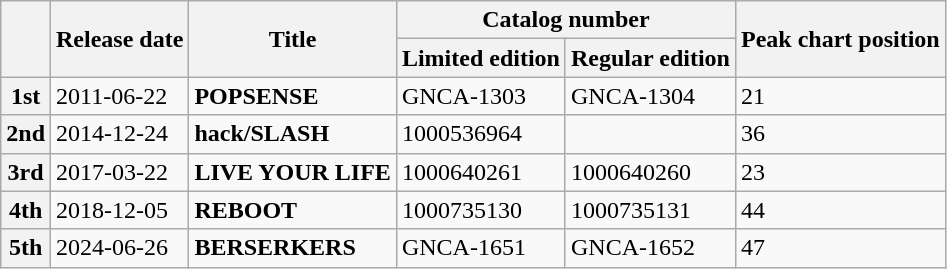<table class="wikitable">
<tr>
<th rowspan="2"></th>
<th rowspan="2">Release date</th>
<th rowspan="2">Title</th>
<th colspan="2">Catalog number</th>
<th rowspan="2">Peak chart position</th>
</tr>
<tr>
<th>Limited edition</th>
<th>Regular edition</th>
</tr>
<tr>
<th>1st</th>
<td>2011-06-22</td>
<td><strong>POPSENSE</strong></td>
<td>GNCA-1303</td>
<td>GNCA-1304</td>
<td>21</td>
</tr>
<tr>
<th>2nd</th>
<td>2014-12-24</td>
<td><strong>hack/SLASH</strong></td>
<td>1000536964</td>
<td></td>
<td>36</td>
</tr>
<tr>
<th>3rd</th>
<td>2017-03-22</td>
<td><strong>LIVE YOUR LIFE</strong></td>
<td>1000640261</td>
<td>1000640260</td>
<td>23</td>
</tr>
<tr>
<th>4th</th>
<td>2018-12-05</td>
<td><strong>REBOOT</strong></td>
<td>1000735130</td>
<td>1000735131</td>
<td>44</td>
</tr>
<tr>
<th>5th</th>
<td>2024-06-26</td>
<td><strong>BERSERKERS</strong></td>
<td>GNCA-1651</td>
<td>GNCA-1652</td>
<td>47</td>
</tr>
</table>
